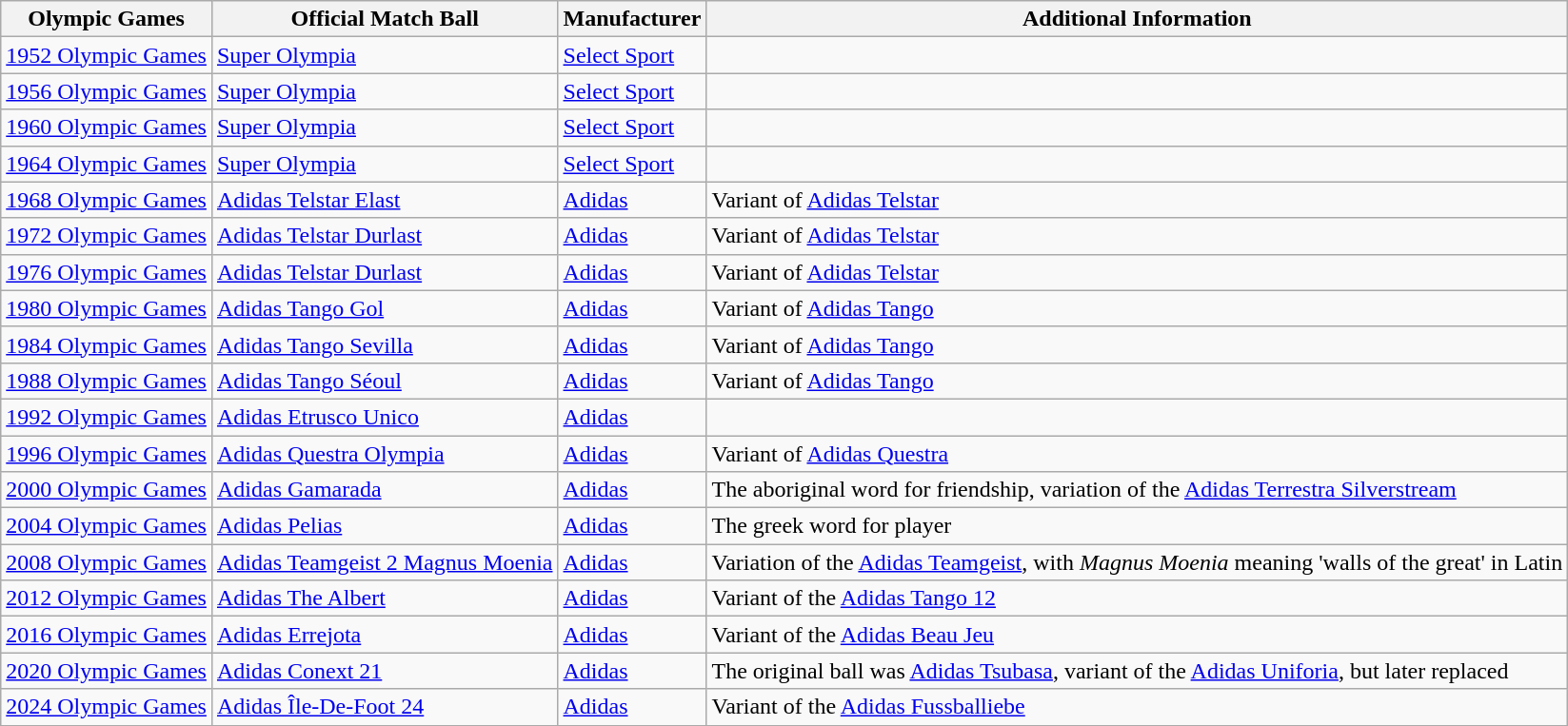<table class="wikitable" style="vertical-align:top;">
<tr>
<th>Olympic Games</th>
<th>Official Match Ball</th>
<th>Manufacturer</th>
<th>Additional Information</th>
</tr>
<tr>
<td><a href='#'>1952 Olympic Games</a></td>
<td><a href='#'>Super Olympia</a></td>
<td><a href='#'>Select Sport</a></td>
<td></td>
</tr>
<tr>
<td><a href='#'>1956 Olympic Games</a></td>
<td><a href='#'>Super Olympia</a></td>
<td><a href='#'>Select Sport</a></td>
<td></td>
</tr>
<tr>
<td><a href='#'>1960 Olympic Games</a></td>
<td><a href='#'>Super Olympia</a></td>
<td><a href='#'>Select Sport</a></td>
<td></td>
</tr>
<tr>
<td><a href='#'>1964 Olympic Games</a></td>
<td><a href='#'>Super Olympia</a></td>
<td><a href='#'>Select Sport</a></td>
<td></td>
</tr>
<tr>
<td><a href='#'>1968 Olympic Games</a></td>
<td><a href='#'>Adidas Telstar Elast</a></td>
<td><a href='#'>Adidas</a></td>
<td>Variant of <a href='#'>Adidas Telstar</a></td>
</tr>
<tr>
<td><a href='#'>1972 Olympic Games</a></td>
<td><a href='#'>Adidas Telstar Durlast</a></td>
<td><a href='#'>Adidas</a></td>
<td>Variant of <a href='#'>Adidas Telstar</a></td>
</tr>
<tr>
<td><a href='#'>1976 Olympic Games</a></td>
<td><a href='#'>Adidas Telstar Durlast</a></td>
<td><a href='#'>Adidas</a></td>
<td>Variant of <a href='#'>Adidas Telstar</a></td>
</tr>
<tr>
<td><a href='#'>1980 Olympic Games</a></td>
<td><a href='#'>Adidas Tango Gol</a></td>
<td><a href='#'>Adidas</a></td>
<td>Variant of <a href='#'>Adidas Tango</a></td>
</tr>
<tr>
<td><a href='#'>1984 Olympic Games</a></td>
<td><a href='#'>Adidas Tango Sevilla</a></td>
<td><a href='#'>Adidas</a></td>
<td>Variant of <a href='#'>Adidas Tango</a></td>
</tr>
<tr>
<td><a href='#'>1988 Olympic Games</a></td>
<td><a href='#'>Adidas Tango Séoul</a></td>
<td><a href='#'>Adidas</a></td>
<td>Variant of <a href='#'>Adidas Tango</a></td>
</tr>
<tr>
<td><a href='#'>1992 Olympic Games</a></td>
<td><a href='#'>Adidas Etrusco Unico</a></td>
<td><a href='#'>Adidas</a></td>
<td></td>
</tr>
<tr>
<td><a href='#'>1996 Olympic Games</a></td>
<td><a href='#'>Adidas Questra Olympia</a></td>
<td><a href='#'>Adidas</a></td>
<td>Variant of <a href='#'>Adidas Questra</a></td>
</tr>
<tr>
<td><a href='#'>2000 Olympic Games</a></td>
<td><a href='#'>Adidas Gamarada</a></td>
<td><a href='#'>Adidas</a></td>
<td>The aboriginal word for friendship, variation of the <a href='#'>Adidas Terrestra Silverstream</a></td>
</tr>
<tr>
<td><a href='#'>2004 Olympic Games</a></td>
<td><a href='#'>Adidas Pelias</a></td>
<td><a href='#'>Adidas</a></td>
<td>The greek word for player</td>
</tr>
<tr>
<td><a href='#'>2008 Olympic Games</a></td>
<td><a href='#'>Adidas Teamgeist 2 Magnus Moenia</a></td>
<td><a href='#'>Adidas</a></td>
<td>Variation of the <a href='#'>Adidas Teamgeist</a>, with <em>Magnus Moenia</em> meaning 'walls of the great' in Latin</td>
</tr>
<tr>
<td><a href='#'>2012 Olympic Games</a></td>
<td><a href='#'>Adidas The Albert</a></td>
<td><a href='#'>Adidas</a></td>
<td>Variant of the <a href='#'>Adidas Tango 12</a></td>
</tr>
<tr>
<td><a href='#'>2016 Olympic Games</a></td>
<td><a href='#'>Adidas Errejota</a></td>
<td><a href='#'>Adidas</a></td>
<td>Variant of the <a href='#'>Adidas Beau Jeu</a></td>
</tr>
<tr>
<td><a href='#'>2020 Olympic Games</a></td>
<td><a href='#'>Adidas Conext 21</a></td>
<td><a href='#'>Adidas</a></td>
<td>The original ball was <a href='#'>Adidas Tsubasa</a>, variant of the <a href='#'>Adidas Uniforia</a>, but later replaced</td>
</tr>
<tr>
<td><a href='#'>2024 Olympic Games</a></td>
<td><a href='#'>Adidas Île-De-Foot 24</a></td>
<td><a href='#'>Adidas</a></td>
<td>Variant of the <a href='#'>Adidas Fussballiebe</a></td>
</tr>
<tr>
</tr>
</table>
